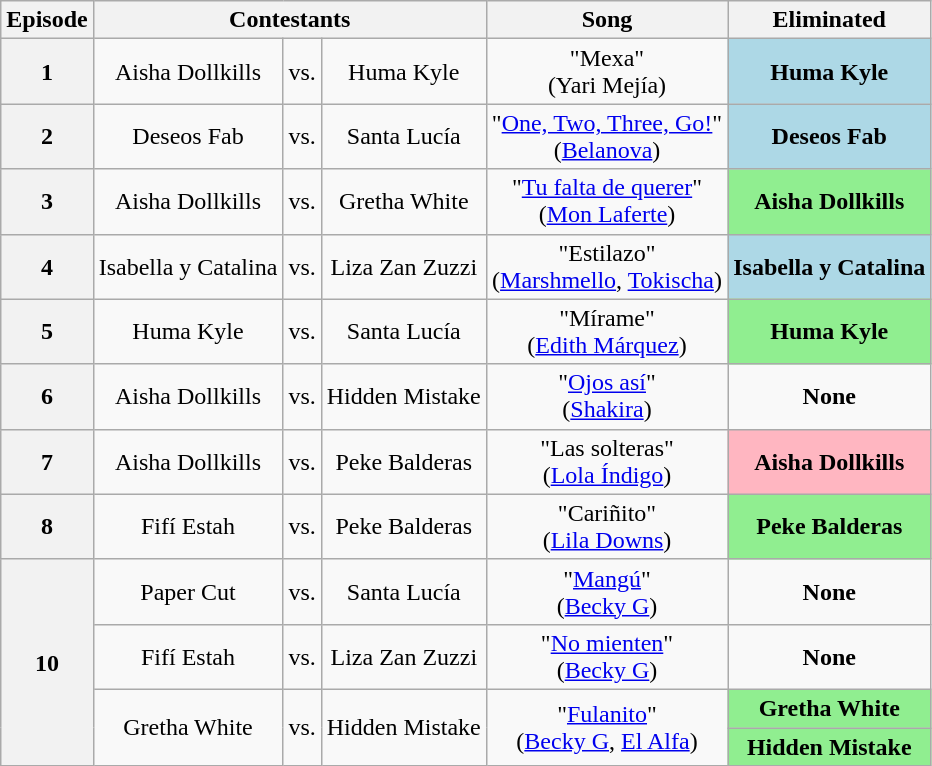<table class="wikitable" style="text-align:center">
<tr>
<th scope="col">Episode</th>
<th scope="col" colspan="3">Contestants</th>
<th scope="col">Song</th>
<th scope="col">Eliminated</th>
</tr>
<tr>
<th scope="row">1</th>
<td>Aisha Dollkills</td>
<td>vs.</td>
<td>Huma Kyle</td>
<td>"Mexa"<br>(Yari Mejía)</td>
<td bgcolor="lightblue"><strong>Huma Kyle</strong></td>
</tr>
<tr>
<th scope="row">2</th>
<td>Deseos Fab</td>
<td>vs.</td>
<td>Santa Lucía</td>
<td nowrap>"<a href='#'>One, Two, Three, Go!</a>"<br>(<a href='#'>Belanova</a>)</td>
<td bgcolor="lightblue"><strong>Deseos Fab</strong></td>
</tr>
<tr>
<th scope="row">3</th>
<td>Aisha Dollkills</td>
<td>vs.</td>
<td>Gretha White</td>
<td>"<a href='#'>Tu falta de querer</a>"<br>(<a href='#'>Mon Laferte</a>)</td>
<td bgcolor="lightgreen"><strong>Aisha Dollkills</strong></td>
</tr>
<tr>
<th scope="row">4</th>
<td nowrap>Isabella y Catalina</td>
<td>vs.</td>
<td>Liza Zan Zuzzi</td>
<td nowrap>"Estilazo"<br>(<a href='#'>Marshmello</a>, <a href='#'>Tokischa</a>)</td>
<td nowrap bgcolor="lightblue"><strong>Isabella y Catalina</strong></td>
</tr>
<tr>
<th scope="row">5</th>
<td>Huma Kyle</td>
<td>vs.</td>
<td>Santa Lucía</td>
<td>"Mírame"<br>(<a href='#'>Edith Márquez</a>)</td>
<td bgcolor="lightgreen"><strong>Huma Kyle</strong></td>
</tr>
<tr>
<th scope="row">6</th>
<td>Aisha Dollkills</td>
<td>vs.</td>
<td nowrap>Hidden Mistake</td>
<td>"<a href='#'>Ojos así</a>"<br>(<a href='#'>Shakira</a>)</td>
<td><strong>None</strong></td>
</tr>
<tr>
<th scope="row">7</th>
<td>Aisha Dollkills</td>
<td>vs.</td>
<td>Peke Balderas</td>
<td>"Las solteras"<br>(<a href='#'>Lola Índigo</a>)</td>
<td bgcolor="lightpink"><strong>Aisha Dollkills</strong></td>
</tr>
<tr>
<th scope="row">8</th>
<td>Fifí Estah</td>
<td>vs.</td>
<td>Peke Balderas</td>
<td>"Cariñito"<br>(<a href='#'>Lila Downs</a>)</td>
<td bgcolor="lightgreen"><strong>Peke Balderas</strong></td>
</tr>
<tr>
<th ! rowspan="4" scope="row">10</th>
<td>Paper Cut</td>
<td>vs.</td>
<td>Santa Lucía</td>
<td>"<a href='#'>Mangú</a>"<br>(<a href='#'>Becky G</a>)</td>
<td><strong>None</strong></td>
</tr>
<tr>
<td>Fifí Estah</td>
<td>vs.</td>
<td>Liza Zan Zuzzi</td>
<td>"<a href='#'>No mienten</a>"<br>(<a href='#'>Becky G</a>)</td>
<td><strong>None</strong></td>
</tr>
<tr>
<td rowspan="2">Gretha White</td>
<td rowspan="2">vs.</td>
<td rowspan="2">Hidden Mistake</td>
<td rowspan="2">"<a href='#'>Fulanito</a>"<br>(<a href='#'>Becky G</a>, <a href='#'>El Alfa</a>)</td>
<td bgcolor="lightgreen"><strong>Gretha White</strong></td>
</tr>
<tr>
<td bgcolor="lightgreen"><strong>Hidden Mistake</strong></td>
</tr>
</table>
